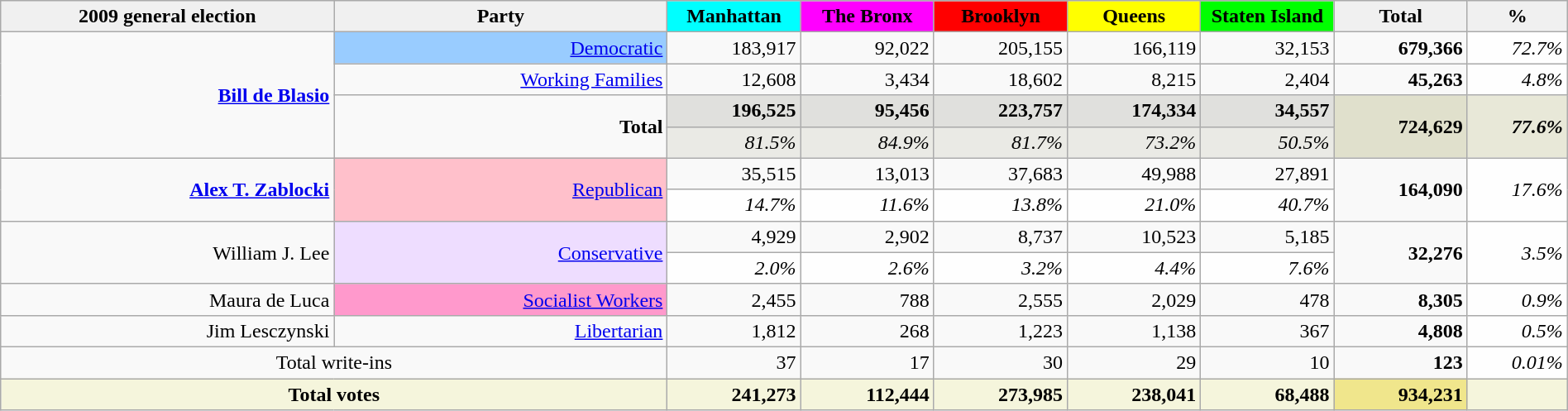<table class="wikitable" style="width:100%; text-align:right;">
<tr style="text-align:center;">
<td style="width:20%; background:#f0f0f0;"><strong>2009 general election</strong></td>
<td style="width:20%; background:#f0f0f0;"><strong>Party</strong></td>
<td style="width:8%; background:aqua;"><strong>Manhattan</strong></td>
<td style="width:8%; background:magenta;"><strong>The Bronx</strong></td>
<td style="width:8%; background:red;"><strong>Brooklyn</strong></td>
<td style="width:8%; background:yellow;"><strong>Queens</strong></td>
<td style="width:8%; background:lime;"><strong>Staten Island</strong></td>
<td style="width:8%; background:#f0f0f0;"><strong>Total</strong></td>
<td style="width:6%; background:#f0f0f0;"><strong>%</strong></td>
</tr>
<tr>
<td rowspan="4"><strong><a href='#'>Bill de Blasio</a></strong></td>
<td style="background:#9cf;"><a href='#'>Democratic</a></td>
<td>183,917</td>
<td>92,022</td>
<td>205,155</td>
<td>166,119</td>
<td>32,153</td>
<td><strong>679,366</strong></td>
<td bgcolor=fefefe><em>72.7%</em></td>
</tr>
<tr>
<td><a href='#'>Working Families</a></td>
<td>12,608</td>
<td>3,434</td>
<td>18,602</td>
<td>8,215</td>
<td>2,404</td>
<td><strong>45,263</strong></td>
<td bgcolor=fefefe><em>4.8%</em></td>
</tr>
<tr>
<td rowspan="2"><strong>Total</strong></td>
<td bgcolor=e0e0dd><strong>196,525</strong></td>
<td bgcolor=e0e0dd><strong>95,456</strong></td>
<td bgcolor=e0e0dd><strong>223,757</strong></td>
<td bgcolor=e0e0dd><strong>174,334</strong></td>
<td bgcolor=e0e0dd><strong>34,557</strong></td>
<td rowspan="2" style="background:#e0e0cc;"><strong>724,629</strong></td>
<td rowspan="2" style="background:#e8e8d8;"><strong><em>77.6%</em></strong></td>
</tr>
<tr style="background:#eaeae5;">
<td><em>81.5%</em></td>
<td><em>84.9%</em></td>
<td><em>81.7%</em></td>
<td><em>73.2%</em></td>
<td><em>50.5%</em></td>
</tr>
<tr>
<td rowspan="2"><strong><a href='#'>Alex T. Zablocki</a></strong></td>
<td rowspan="2" style="background:pink;"><a href='#'>Republican</a></td>
<td>35,515</td>
<td>13,013</td>
<td>37,683</td>
<td>49,988</td>
<td>27,891</td>
<td rowspan="2"><strong>164,090</strong></td>
<td rowspan="2" style="background:#fefefe;"><em>17.6%</em></td>
</tr>
<tr style="background:#fefefe;">
<td><em>14.7%</em></td>
<td><em>11.6%</em></td>
<td><em>13.8%</em></td>
<td><em>21.0%</em></td>
<td><em>40.7%</em></td>
</tr>
<tr>
<td rowspan="2">William J. Lee</td>
<td rowspan="2" style="background:#edf;"><a href='#'>Conservative</a></td>
<td>4,929</td>
<td>2,902</td>
<td>8,737</td>
<td>10,523</td>
<td>5,185</td>
<td rowspan="2"><strong>32,276</strong></td>
<td rowspan="2" style="background:#fefefe;"><em>3.5%</em></td>
</tr>
<tr style="background:#fefefe;">
<td><em>2.0%</em></td>
<td><em>2.6%</em></td>
<td><em>3.2%</em></td>
<td><em>4.4%</em></td>
<td><em>7.6%</em></td>
</tr>
<tr>
<td>Maura de Luca</td>
<td style="background:#f9c;"><a href='#'>Socialist Workers</a></td>
<td>2,455</td>
<td>788</td>
<td>2,555</td>
<td>2,029</td>
<td>478</td>
<td><strong>8,305</strong></td>
<td bgcolor=fefefe><em>0.9%</em></td>
</tr>
<tr>
<td>Jim Lesczynski</td>
<td><a href='#'>Libertarian</a></td>
<td>1,812</td>
<td>268</td>
<td>1,223</td>
<td>1,138</td>
<td>367</td>
<td><strong>4,808</strong></td>
<td bgcolor=fefefe><em>0.5%</em></td>
</tr>
<tr>
<td colspan="2" style="text-align:center;">Total write-ins</td>
<td>37</td>
<td>17</td>
<td>30</td>
<td>29</td>
<td>10</td>
<td><strong>123</strong></td>
<td bgcolor=fefefe><em>0.01%</em></td>
</tr>
<tr style="background:beige;">
<td colspan="2" style="text-align:center;"><strong>Total votes</strong></td>
<td><strong>241,273</strong></td>
<td><strong>112,444</strong></td>
<td><strong>273,985</strong></td>
<td><strong>238,041</strong></td>
<td><strong>68,488</strong></td>
<td bgcolor=khaki><strong>934,231</strong></td>
<td></td>
</tr>
</table>
